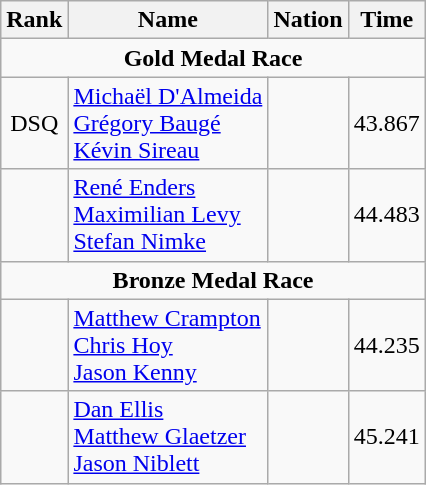<table class="wikitable" style="text-align:center">
<tr>
<th>Rank</th>
<th>Name</th>
<th>Nation</th>
<th>Time</th>
</tr>
<tr>
<td colspan=4><strong>Gold Medal Race</strong></td>
</tr>
<tr>
<td>DSQ</td>
<td align=left><a href='#'>Michaël D'Almeida</a><br><a href='#'>Grégory Baugé</a><br> <a href='#'>Kévin Sireau</a></td>
<td align=left></td>
<td>43.867</td>
</tr>
<tr>
<td></td>
<td align=left><a href='#'>René Enders</a><br><a href='#'>Maximilian Levy</a><br> <a href='#'>Stefan Nimke</a></td>
<td align=left></td>
<td>44.483</td>
</tr>
<tr>
<td colspan=4><strong>Bronze Medal Race</strong></td>
</tr>
<tr>
<td></td>
<td align=left><a href='#'>Matthew Crampton</a><br><a href='#'>Chris Hoy</a><br> <a href='#'>Jason Kenny</a></td>
<td align=left></td>
<td>44.235</td>
</tr>
<tr>
<td></td>
<td align=left><a href='#'>Dan Ellis</a><br><a href='#'>Matthew Glaetzer</a><br> <a href='#'>Jason Niblett</a></td>
<td align=left></td>
<td>45.241</td>
</tr>
</table>
